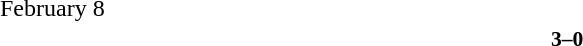<table style="width:100%;" cellspacing="1">
<tr>
<th width=25%></th>
<th width=2%></th>
<th width=6%></th>
<th width=2%></th>
<th width=25%></th>
</tr>
<tr>
<td>February 8</td>
</tr>
<tr style=font-size:90%>
<td align=right><strong></strong></td>
<td></td>
<td align=center><strong>3–0</strong></td>
<td></td>
<td><strong></strong></td>
<td></td>
</tr>
</table>
